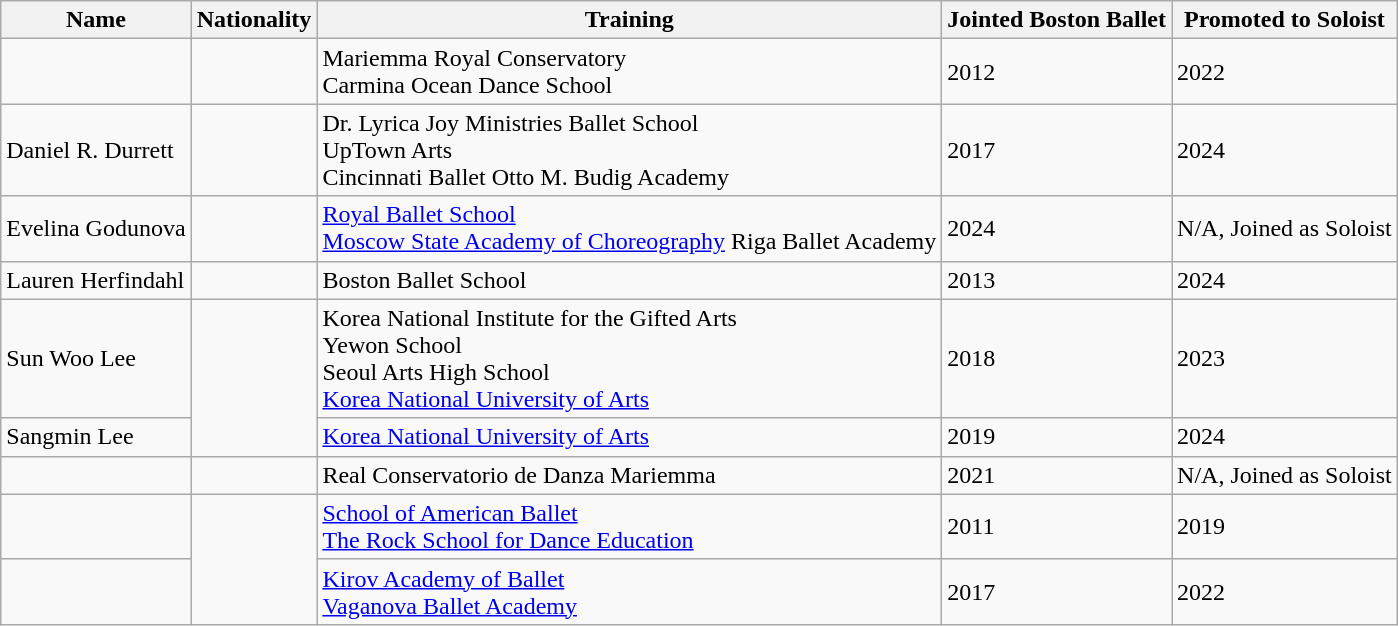<table class="wikitable sortable mw-collapsible">
<tr>
<th>Name</th>
<th>Nationality</th>
<th>Training</th>
<th>Jointed Boston Ballet</th>
<th>Promoted to Soloist</th>
</tr>
<tr>
<td></td>
<td></td>
<td>Mariemma Royal Conservatory<br>Carmina Ocean Dance School</td>
<td>2012</td>
<td>2022</td>
</tr>
<tr>
<td>Daniel R. Durrett</td>
<td></td>
<td>Dr. Lyrica Joy Ministries Ballet School<br>UpTown Arts<br>Cincinnati Ballet Otto M. Budig Academy</td>
<td>2017</td>
<td>2024</td>
</tr>
<tr>
<td>Evelina Godunova</td>
<td></td>
<td><a href='#'>Royal Ballet School</a><br><a href='#'>Moscow State Academy of Choreography</a>
Riga Ballet Academy</td>
<td>2024</td>
<td>N/A, Joined as Soloist</td>
</tr>
<tr>
<td>Lauren Herfindahl</td>
<td></td>
<td>Boston Ballet School</td>
<td>2013</td>
<td>2024</td>
</tr>
<tr>
<td>Sun Woo Lee</td>
<td rowspan="2"></td>
<td>Korea National Institute for the Gifted Arts<br>Yewon School<br>Seoul Arts High School<br><a href='#'>Korea National University of Arts</a></td>
<td>2018</td>
<td>2023</td>
</tr>
<tr>
<td>Sangmin Lee</td>
<td><a href='#'>Korea National University of Arts</a></td>
<td>2019</td>
<td>2024</td>
</tr>
<tr>
<td></td>
<td></td>
<td>Real Conservatorio de Danza Mariemma</td>
<td>2021</td>
<td>N/A, Joined as Soloist</td>
</tr>
<tr>
<td></td>
<td rowspan="2"></td>
<td><a href='#'>School of American Ballet</a><br><a href='#'>The Rock School for Dance Education</a></td>
<td>2011</td>
<td>2019</td>
</tr>
<tr>
<td></td>
<td><a href='#'>Kirov Academy of Ballet</a><br><a href='#'>Vaganova Ballet Academy</a></td>
<td>2017</td>
<td>2022</td>
</tr>
</table>
